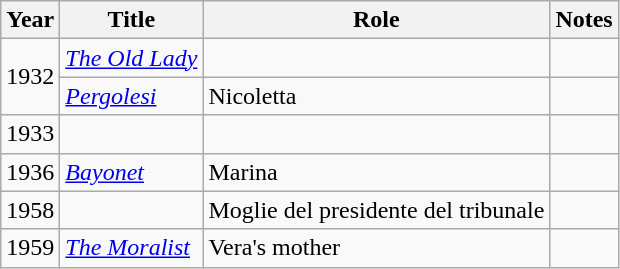<table class="wikitable plainrowheaders sortable">
<tr>
<th scope="col">Year</th>
<th scope="col">Title</th>
<th scope="col">Role</th>
<th scope="col">Notes</th>
</tr>
<tr>
<td rowspan=2>1932</td>
<td><em><a href='#'>The Old Lady</a></em></td>
<td></td>
<td></td>
</tr>
<tr>
<td><em><a href='#'>Pergolesi</a></em></td>
<td>Nicoletta</td>
<td></td>
</tr>
<tr>
<td>1933</td>
<td><em></em></td>
<td></td>
<td></td>
</tr>
<tr>
<td>1936</td>
<td><em><a href='#'>Bayonet</a></em></td>
<td>Marina</td>
<td></td>
</tr>
<tr>
<td>1958</td>
<td><em></em></td>
<td>Moglie del presidente del tribunale</td>
<td></td>
</tr>
<tr>
<td>1959</td>
<td><em><a href='#'>The Moralist</a></em></td>
<td>Vera's mother</td>
<td></td>
</tr>
</table>
